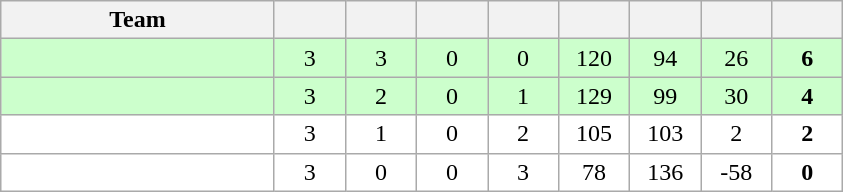<table class=wikitable style="text-align:center">
<tr>
<th width=175>Team</th>
<th width=40></th>
<th width=40></th>
<th width=40></th>
<th width=40></th>
<th width=40></th>
<th width=40></th>
<th width=40></th>
<th width=40></th>
</tr>
<tr style="background:#ccffcc">
<td align=left></td>
<td>3</td>
<td>3</td>
<td>0</td>
<td>0</td>
<td>120</td>
<td>94</td>
<td>26</td>
<td><strong>6</strong></td>
</tr>
<tr style="background:#ccffcc">
<td align=left></td>
<td>3</td>
<td>2</td>
<td>0</td>
<td>1</td>
<td>129</td>
<td>99</td>
<td>30</td>
<td><strong>4</strong></td>
</tr>
<tr style="background:white;">
<td align=left></td>
<td>3</td>
<td>1</td>
<td>0</td>
<td>2</td>
<td>105</td>
<td>103</td>
<td>2</td>
<td><strong>2</strong></td>
</tr>
<tr style="background:white;">
<td align=left></td>
<td>3</td>
<td>0</td>
<td>0</td>
<td>3</td>
<td>78</td>
<td>136</td>
<td>-58</td>
<td><strong>0</strong></td>
</tr>
</table>
